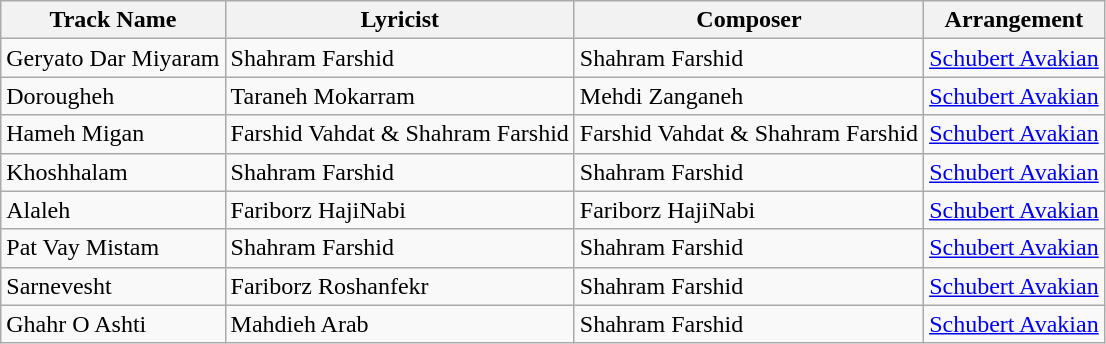<table class="wikitable">
<tr>
<th>Track Name</th>
<th>Lyricist</th>
<th>Composer</th>
<th>Arrangement</th>
</tr>
<tr>
<td><bdi>Geryato Dar Miyaram</bdi></td>
<td>Shahram Farshid</td>
<td>Shahram Farshid</td>
<td><a href='#'>Schubert Avakian</a></td>
</tr>
<tr>
<td><bdi>Dorougheh</bdi></td>
<td>Taraneh Mokarram</td>
<td>Mehdi Zanganeh</td>
<td><a href='#'>Schubert Avakian</a></td>
</tr>
<tr>
<td>Hameh Migan</td>
<td>Farshid Vahdat & Shahram Farshid</td>
<td>Farshid Vahdat & Shahram Farshid</td>
<td><a href='#'>Schubert Avakian</a></td>
</tr>
<tr>
<td>Khoshhalam</td>
<td>Shahram Farshid</td>
<td>Shahram Farshid</td>
<td><a href='#'>Schubert Avakian</a></td>
</tr>
<tr>
<td>Alaleh</td>
<td>Fariborz HajiNabi</td>
<td>Fariborz HajiNabi</td>
<td><a href='#'>Schubert Avakian</a></td>
</tr>
<tr>
<td>Pat Vay Mistam</td>
<td>Shahram Farshid</td>
<td>Shahram Farshid</td>
<td><a href='#'>Schubert Avakian</a></td>
</tr>
<tr>
<td><bdi>Sarnevesht</bdi></td>
<td>Fariborz Roshanfekr</td>
<td>Shahram Farshid</td>
<td><a href='#'>Schubert Avakian</a></td>
</tr>
<tr>
<td><bdi>Ghahr O Ashti</bdi></td>
<td>Mahdieh Arab</td>
<td>Shahram Farshid</td>
<td><a href='#'>Schubert Avakian</a></td>
</tr>
</table>
